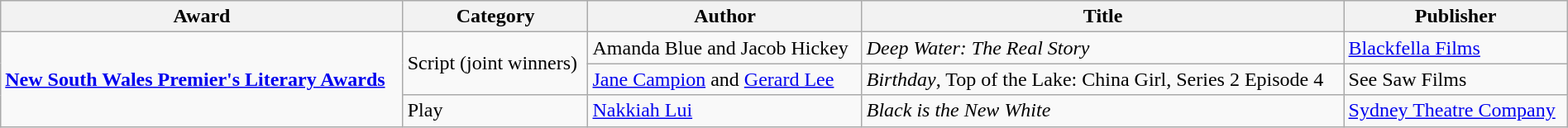<table class="wikitable" width=100%>
<tr>
<th>Award</th>
<th>Category</th>
<th>Author</th>
<th>Title</th>
<th>Publisher</th>
</tr>
<tr>
<td rowspan=3><strong><a href='#'>New South Wales Premier's Literary Awards</a></strong></td>
<td rowspan=2>Script (joint winners)</td>
<td>Amanda Blue and Jacob Hickey</td>
<td><em>Deep Water: The Real Story</em></td>
<td><a href='#'>Blackfella Films</a></td>
</tr>
<tr>
<td><a href='#'>Jane Campion</a> and <a href='#'>Gerard Lee</a></td>
<td><em>Birthday</em>, Top of the Lake: China Girl, Series 2 Episode 4</td>
<td>See Saw Films</td>
</tr>
<tr>
<td>Play</td>
<td><a href='#'>Nakkiah Lui</a></td>
<td><em>Black is the New White</em></td>
<td><a href='#'>Sydney Theatre Company</a></td>
</tr>
</table>
